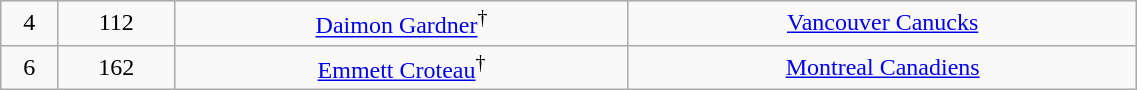<table class="wikitable" width="60%">
<tr align="center" bgcolor="">
<td>4</td>
<td>112</td>
<td><a href='#'>Daimon Gardner</a><sup>†</sup></td>
<td><a href='#'>Vancouver Canucks</a></td>
</tr>
<tr align="center" bgcolor="">
<td>6</td>
<td>162</td>
<td><a href='#'>Emmett Croteau</a><sup>†</sup></td>
<td><a href='#'>Montreal Canadiens</a></td>
</tr>
</table>
